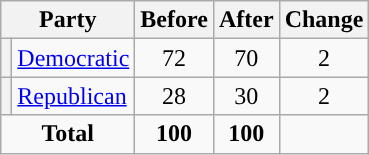<table class="wikitable" style="text-align:center;">
<tr>
<th colspan="2">Party</th>
<th>Before</th>
<th>After</th>
<th>Change</th>
</tr>
<tr>
<th style="background-color:"></th>
<td style="text-align:left;"><a href='#'>Democratic</a></td>
<td>72</td>
<td>70</td>
<td> 2</td>
</tr>
<tr>
<th style="background-color:"></th>
<td style="text-align:left;"><a href='#'>Republican</a></td>
<td>28</td>
<td>30</td>
<td> 2</td>
</tr>
<tr>
<td colspan="2"><strong>Total</strong></td>
<td><strong>100</strong></td>
<td><strong>100</strong></td>
<td></td>
</tr>
</table>
